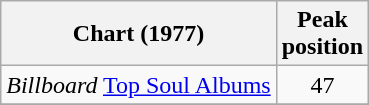<table class="wikitable">
<tr>
<th>Chart (1977)</th>
<th>Peak<br>position</th>
</tr>
<tr>
<td><em>Billboard</em> <a href='#'>Top Soul Albums</a></td>
<td align=center>47</td>
</tr>
<tr>
</tr>
</table>
